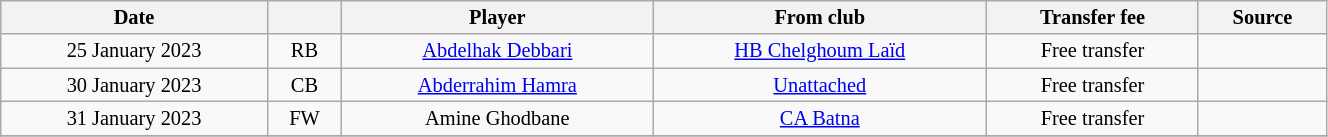<table class="wikitable sortable" style="width:70%; text-align:center; font-size:85%; text-align:centre;">
<tr>
<th>Date</th>
<th></th>
<th>Player</th>
<th>From club</th>
<th>Transfer fee</th>
<th>Source</th>
</tr>
<tr>
<td>25 January 2023</td>
<td>RB</td>
<td> <a href='#'>Abdelhak Debbari</a></td>
<td><a href='#'>HB Chelghoum Laïd</a></td>
<td>Free transfer</td>
<td></td>
</tr>
<tr>
<td>30 January 2023</td>
<td>CB</td>
<td> <a href='#'>Abderrahim Hamra</a></td>
<td><a href='#'>Unattached</a></td>
<td>Free transfer</td>
<td></td>
</tr>
<tr>
<td>31 January 2023</td>
<td>FW</td>
<td> Amine Ghodbane</td>
<td><a href='#'>CA Batna</a></td>
<td>Free transfer</td>
<td></td>
</tr>
<tr>
</tr>
</table>
